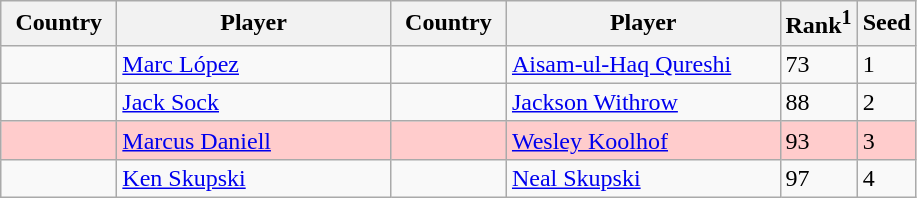<table class="sortable wikitable">
<tr>
<th width="70">Country</th>
<th width="175">Player</th>
<th width="70">Country</th>
<th width="175">Player</th>
<th>Rank<sup>1</sup></th>
<th>Seed</th>
</tr>
<tr>
<td></td>
<td><a href='#'>Marc López</a></td>
<td></td>
<td><a href='#'>Aisam-ul-Haq Qureshi</a></td>
<td>73</td>
<td>1</td>
</tr>
<tr>
<td></td>
<td><a href='#'>Jack Sock</a></td>
<td></td>
<td><a href='#'>Jackson Withrow</a></td>
<td>88</td>
<td>2</td>
</tr>
<tr style="background:#fcc;">
<td></td>
<td><a href='#'>Marcus Daniell</a></td>
<td></td>
<td><a href='#'>Wesley Koolhof</a></td>
<td>93</td>
<td>3</td>
</tr>
<tr>
<td></td>
<td><a href='#'>Ken Skupski</a></td>
<td></td>
<td><a href='#'>Neal Skupski</a></td>
<td>97</td>
<td>4</td>
</tr>
</table>
